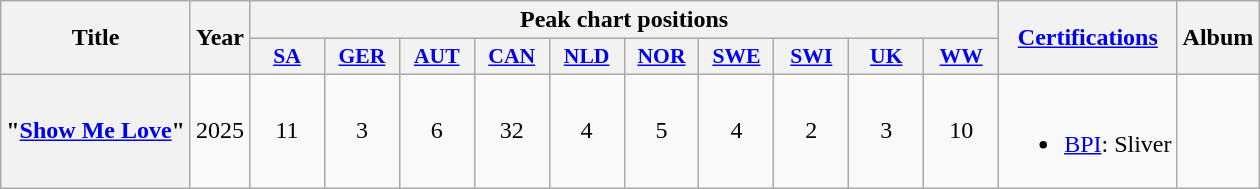<table class="wikitable plainrowheaders" style="text-align: center">
<tr>
<th scope="col" rowspan="2">Title</th>
<th scope="col" rowspan="2">Year</th>
<th scope="col" colspan="10">Peak chart positions</th>
<th scope="col" rowspan="2"><a href='#'>Certifications</a></th>
<th scope="col" rowspan="2">Album</th>
</tr>
<tr>
<th scope="col" style="width:3em; font-size:90%"><a href='#'>SA</a><br></th>
<th scope="col" style="width:3em; font-size:90%"><a href='#'>GER</a><br></th>
<th scope="col" style="width:3em; font-size:90%"><a href='#'>AUT</a><br></th>
<th scope="col" style="width:3em; font-size:90%"><a href='#'>CAN</a><br></th>
<th scope="col" style="width:3em; font-size:90%"><a href='#'>NLD</a><br></th>
<th scope="col" style="width:3em; font-size:90%"><a href='#'>NOR</a><br></th>
<th scope="col" style="width:3em; font-size:90%"><a href='#'>SWE</a><br></th>
<th scope="col" style="width:3em; font-size:90%"><a href='#'>SWI</a><br></th>
<th scope="col" style="width:3em;font-size:90%;"><a href='#'>UK</a><br></th>
<th scope="col" style="width:3em; font-size:90%"><a href='#'>WW</a><br></th>
</tr>
<tr>
<th scope="row">"<a href='#'>Show Me Love</a>"<br></th>
<td>2025</td>
<td>11</td>
<td>3</td>
<td>6</td>
<td>32</td>
<td>4</td>
<td>5</td>
<td>4</td>
<td>2</td>
<td>3</td>
<td>10</td>
<td><br><ul><li><a href='#'>BPI</a>: Sliver</li></ul></td>
<td></td>
</tr>
</table>
